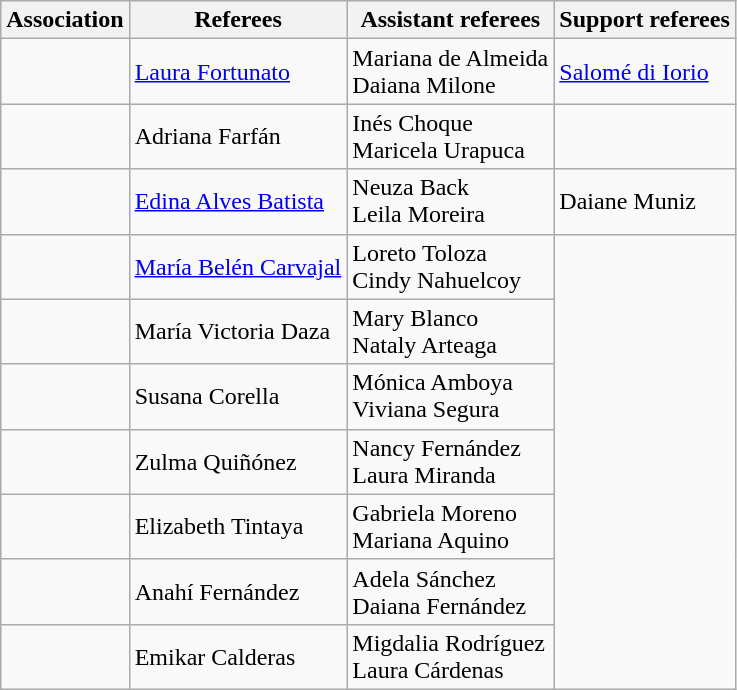<table class="wikitable">
<tr>
<th>Association</th>
<th>Referees</th>
<th>Assistant referees</th>
<th>Support referees</th>
</tr>
<tr>
<td></td>
<td><a href='#'>Laura Fortunato</a></td>
<td>Mariana de Almeida<br>Daiana Milone</td>
<td><a href='#'>Salomé di Iorio</a></td>
</tr>
<tr>
<td></td>
<td>Adriana Farfán</td>
<td>Inés Choque<br>Maricela Urapuca</td>
</tr>
<tr>
<td></td>
<td><a href='#'>Edina Alves Batista</a></td>
<td>Neuza Back<br>Leila Moreira</td>
<td>Daiane Muniz</td>
</tr>
<tr>
<td></td>
<td><a href='#'>María Belén Carvajal</a></td>
<td>Loreto Toloza<br>Cindy Nahuelcoy</td>
</tr>
<tr>
<td></td>
<td>María Victoria Daza</td>
<td>Mary Blanco<br>Nataly Arteaga</td>
</tr>
<tr>
<td></td>
<td>Susana Corella</td>
<td>Mónica Amboya<br>Viviana Segura</td>
</tr>
<tr>
<td></td>
<td>Zulma Quiñónez</td>
<td>Nancy Fernández<br>Laura Miranda</td>
</tr>
<tr>
<td></td>
<td>Elizabeth Tintaya</td>
<td>Gabriela Moreno<br>Mariana Aquino</td>
</tr>
<tr>
<td></td>
<td>Anahí Fernández</td>
<td>Adela Sánchez<br>Daiana Fernández</td>
</tr>
<tr>
<td></td>
<td>Emikar Calderas</td>
<td>Migdalia Rodríguez<br>Laura Cárdenas</td>
</tr>
</table>
